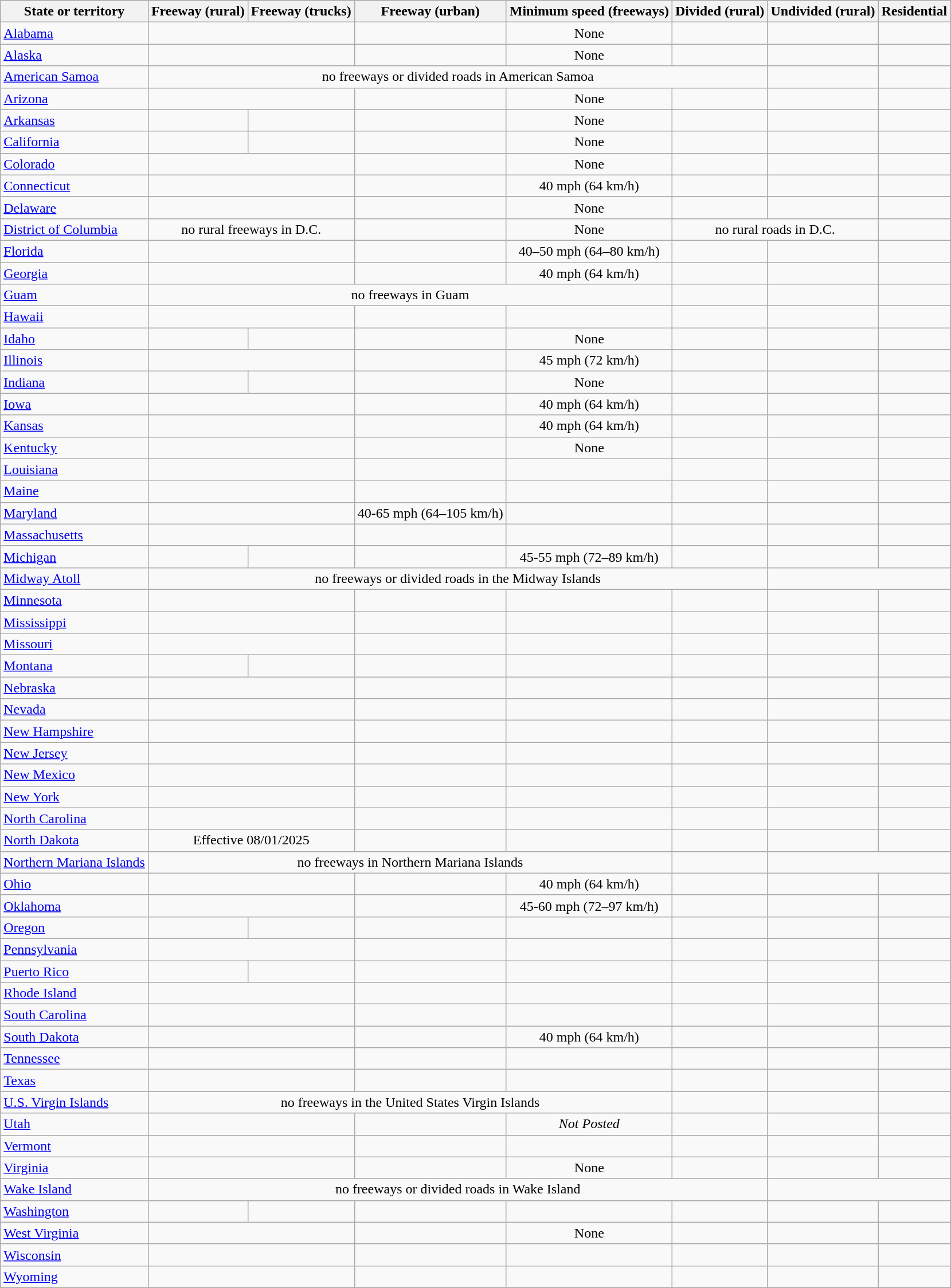<table class="wikitable sortable sticky-header" style="text-align:center">
<tr>
<th>State or territory</th>
<th>Freeway (rural)</th>
<th>Freeway (trucks)</th>
<th>Freeway (urban)</th>
<th>Minimum speed (freeways)</th>
<th>Divided (rural)</th>
<th>Undivided (rural)</th>
<th>Residential</th>
</tr>
<tr>
<td align="left"> <a href='#'>Alabama</a></td>
<td colspan="2"></td>
<td></td>
<td>None</td>
<td></td>
<td></td>
<td></td>
</tr>
<tr>
<td align="left"> <a href='#'>Alaska</a></td>
<td colspan="2"></td>
<td></td>
<td>None</td>
<td></td>
<td></td>
<td></td>
</tr>
<tr>
<td align="left"> <a href='#'>American Samoa</a></td>
<td colspan="5">no freeways or divided roads in American Samoa</td>
<td></td>
<td></td>
</tr>
<tr>
<td align="left"> <a href='#'>Arizona</a></td>
<td colspan="2"></td>
<td></td>
<td>None</td>
<td></td>
<td></td>
<td></td>
</tr>
<tr>
<td align="left"> <a href='#'>Arkansas</a></td>
<td></td>
<td></td>
<td></td>
<td>None</td>
<td></td>
<td></td>
<td></td>
</tr>
<tr>
<td align="left"> <a href='#'>California</a></td>
<td></td>
<td></td>
<td></td>
<td>None</td>
<td></td>
<td></td>
<td></td>
</tr>
<tr>
<td align="left"> <a href='#'>Colorado</a></td>
<td colspan="2"></td>
<td></td>
<td>None</td>
<td></td>
<td></td>
<td></td>
</tr>
<tr>
<td align="left"> <a href='#'>Connecticut</a></td>
<td colspan="2"></td>
<td></td>
<td>40 mph (64 km/h)</td>
<td></td>
<td></td>
<td></td>
</tr>
<tr>
<td align="left"> <a href='#'>Delaware</a></td>
<td colspan="2"></td>
<td></td>
<td>None</td>
<td></td>
<td></td>
<td></td>
</tr>
<tr>
<td align="left"> <a href='#'>District of Columbia</a></td>
<td colspan="2">no rural freeways in D.C.</td>
<td></td>
<td>None</td>
<td colspan="2">no rural roads in D.C.</td>
<td></td>
</tr>
<tr>
<td align="left"> <a href='#'>Florida</a></td>
<td colspan="2"></td>
<td></td>
<td>40–50 mph (64–80 km/h)</td>
<td></td>
<td></td>
<td></td>
</tr>
<tr>
<td align="left"> <a href='#'>Georgia</a></td>
<td colspan="2"></td>
<td></td>
<td>40 mph (64 km/h)</td>
<td></td>
<td></td>
<td></td>
</tr>
<tr>
<td align="left"> <a href='#'>Guam</a></td>
<td colspan="4">no freeways in Guam</td>
<td></td>
<td></td>
<td></td>
</tr>
<tr>
<td align="left"> <a href='#'>Hawaii</a></td>
<td colspan="2"></td>
<td></td>
<td></td>
<td></td>
<td></td>
<td></td>
</tr>
<tr>
<td align="left"> <a href='#'>Idaho</a></td>
<td></td>
<td></td>
<td></td>
<td>None</td>
<td></td>
<td></td>
<td></td>
</tr>
<tr>
<td align="left"> <a href='#'>Illinois</a></td>
<td colspan="2"></td>
<td></td>
<td>45 mph (72 km/h)</td>
<td></td>
<td></td>
<td></td>
</tr>
<tr>
<td align="left"> <a href='#'>Indiana</a></td>
<td></td>
<td></td>
<td></td>
<td>None</td>
<td></td>
<td></td>
<td></td>
</tr>
<tr>
<td align="left"> <a href='#'>Iowa</a></td>
<td colspan="2"></td>
<td></td>
<td>40 mph (64 km/h)</td>
<td></td>
<td></td>
<td></td>
</tr>
<tr>
<td align="left"> <a href='#'>Kansas</a></td>
<td colspan="2"></td>
<td></td>
<td>40 mph (64 km/h)</td>
<td></td>
<td></td>
<td></td>
</tr>
<tr>
<td align="left"> <a href='#'>Kentucky</a></td>
<td colspan="2"></td>
<td></td>
<td>None</td>
<td></td>
<td></td>
<td></td>
</tr>
<tr>
<td align="left"> <a href='#'>Louisiana</a></td>
<td colspan="2"></td>
<td></td>
<td></td>
<td></td>
<td></td>
<td></td>
</tr>
<tr>
<td align="left"> <a href='#'>Maine</a></td>
<td colspan="2"></td>
<td></td>
<td></td>
<td></td>
<td></td>
<td></td>
</tr>
<tr>
<td align="left"> <a href='#'>Maryland</a></td>
<td colspan="2"></td>
<td>40-65 mph (64–105 km/h)</td>
<td></td>
<td></td>
<td></td>
<td></td>
</tr>
<tr>
<td align="left"> <a href='#'>Massachusetts</a></td>
<td colspan="2"></td>
<td></td>
<td></td>
<td></td>
<td></td>
<td></td>
</tr>
<tr>
<td align="left"> <a href='#'>Michigan</a></td>
<td></td>
<td></td>
<td></td>
<td>45-55 mph (72–89 km/h)</td>
<td></td>
<td></td>
<td></td>
</tr>
<tr>
<td align="left"> <a href='#'>Midway Atoll</a></td>
<td colspan="5">no freeways or divided roads in the Midway Islands</td>
<td colspan="2"></td>
</tr>
<tr>
<td align="left"> <a href='#'>Minnesota</a></td>
<td colspan="2"></td>
<td></td>
<td></td>
<td></td>
<td></td>
<td></td>
</tr>
<tr>
<td align="left"> <a href='#'>Mississippi</a></td>
<td colspan="2"></td>
<td></td>
<td></td>
<td></td>
<td></td>
<td></td>
</tr>
<tr>
<td align="left"> <a href='#'>Missouri</a></td>
<td colspan="2"></td>
<td></td>
<td></td>
<td></td>
<td></td>
<td></td>
</tr>
<tr>
<td align="left"> <a href='#'>Montana</a></td>
<td></td>
<td></td>
<td></td>
<td></td>
<td></td>
<td></td>
<td> </td>
</tr>
<tr>
<td align="left"> <a href='#'>Nebraska</a></td>
<td colspan="2"></td>
<td></td>
<td></td>
<td></td>
<td></td>
<td></td>
</tr>
<tr>
<td align="left"> <a href='#'>Nevada</a></td>
<td colspan="2"></td>
<td></td>
<td></td>
<td></td>
<td></td>
<td></td>
</tr>
<tr>
<td align="left"> <a href='#'>New Hampshire</a></td>
<td colspan="2"></td>
<td></td>
<td></td>
<td></td>
<td></td>
<td></td>
</tr>
<tr>
<td align="left"> <a href='#'>New Jersey</a></td>
<td colspan="2"></td>
<td></td>
<td></td>
<td></td>
<td></td>
<td></td>
</tr>
<tr>
<td align="left"> <a href='#'>New Mexico</a></td>
<td colspan="2"></td>
<td></td>
<td></td>
<td></td>
<td></td>
<td></td>
</tr>
<tr>
<td align="left"> <a href='#'>New York</a></td>
<td colspan="2"></td>
<td></td>
<td></td>
<td></td>
<td></td>
<td></td>
</tr>
<tr>
<td align="left"> <a href='#'>North Carolina</a></td>
<td colspan="2"></td>
<td></td>
<td></td>
<td></td>
<td></td>
<td></td>
</tr>
<tr>
<td align="left"> <a href='#'>North Dakota</a></td>
<td colspan="2"> Effective 08/01/2025 </td>
<td></td>
<td></td>
<td></td>
<td></td>
<td></td>
</tr>
<tr>
<td align="left"> <a href='#'>Northern Mariana Islands</a></td>
<td colspan="4">no freeways in Northern Mariana Islands</td>
<td></td>
<td colspan="2"></td>
</tr>
<tr>
<td align="left"> <a href='#'>Ohio</a></td>
<td colspan="2"></td>
<td></td>
<td>40 mph (64 km/h)</td>
<td></td>
<td></td>
<td></td>
</tr>
<tr>
<td align="left"> <a href='#'>Oklahoma</a></td>
<td colspan="2"></td>
<td></td>
<td>45-60 mph (72–97 km/h)</td>
<td></td>
<td></td>
<td></td>
</tr>
<tr>
<td align="left"> <a href='#'>Oregon</a></td>
<td></td>
<td></td>
<td></td>
<td></td>
<td></td>
<td></td>
<td></td>
</tr>
<tr>
<td align="left"> <a href='#'>Pennsylvania</a></td>
<td colspan="2"></td>
<td></td>
<td></td>
<td></td>
<td></td>
<td></td>
</tr>
<tr>
<td align="left"> <a href='#'>Puerto Rico</a></td>
<td></td>
<td></td>
<td></td>
<td></td>
<td></td>
<td></td>
<td></td>
</tr>
<tr>
<td align="left"> <a href='#'>Rhode Island</a></td>
<td colspan="2"></td>
<td></td>
<td></td>
<td></td>
<td></td>
<td></td>
</tr>
<tr>
<td align="left"> <a href='#'>South Carolina</a></td>
<td colspan="2"></td>
<td></td>
<td></td>
<td></td>
<td></td>
<td></td>
</tr>
<tr>
<td align="left"> <a href='#'>South Dakota</a></td>
<td colspan="2"></td>
<td></td>
<td>40 mph (64 km/h)</td>
<td></td>
<td></td>
<td></td>
</tr>
<tr>
<td align="left"> <a href='#'>Tennessee</a></td>
<td colspan="2"></td>
<td></td>
<td></td>
<td></td>
<td></td>
<td></td>
</tr>
<tr>
<td align="left"> <a href='#'>Texas</a></td>
<td colspan="2"> </td>
<td></td>
<td></td>
<td></td>
<td></td>
<td></td>
</tr>
<tr>
<td align="left"> <a href='#'>U.S. Virgin Islands</a></td>
<td colspan="4">no freeways in the United States Virgin Islands</td>
<td></td>
<td></td>
<td></td>
</tr>
<tr>
<td align="left"> <a href='#'>Utah</a></td>
<td colspan="2"></td>
<td></td>
<td> <em>Not Posted</em></td>
<td></td>
<td></td>
<td></td>
</tr>
<tr>
<td align="left"> <a href='#'>Vermont</a></td>
<td colspan="2"></td>
<td></td>
<td></td>
<td></td>
<td></td>
<td></td>
</tr>
<tr>
<td align="left"> <a href='#'>Virginia</a></td>
<td colspan="2"></td>
<td></td>
<td>None</td>
<td></td>
<td></td>
<td></td>
</tr>
<tr>
<td align="left"> <a href='#'>Wake Island</a></td>
<td colspan="5">no freeways or divided roads in Wake Island</td>
<td colspan="2"></td>
</tr>
<tr>
<td align="left"> <a href='#'>Washington</a></td>
<td></td>
<td></td>
<td></td>
<td></td>
<td></td>
<td></td>
<td></td>
</tr>
<tr>
<td align="left"> <a href='#'>West Virginia</a></td>
<td colspan="2"></td>
<td></td>
<td>None</td>
<td></td>
<td></td>
<td></td>
</tr>
<tr>
<td align="left"> <a href='#'>Wisconsin</a></td>
<td colspan="2"></td>
<td></td>
<td></td>
<td></td>
<td></td>
<td></td>
</tr>
<tr>
<td align="left"> <a href='#'>Wyoming</a></td>
<td colspan="2"></td>
<td></td>
<td></td>
<td></td>
<td></td>
<td></td>
</tr>
</table>
